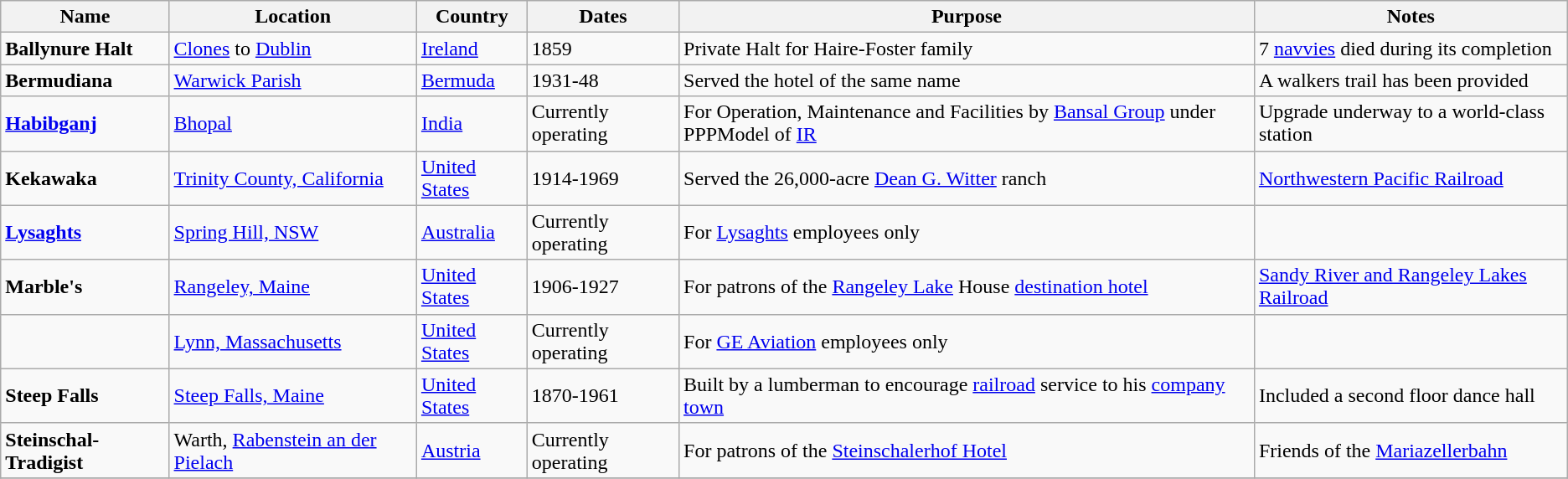<table class="wikitable sortable">
<tr>
<th>Name</th>
<th>Location</th>
<th>Country</th>
<th>Dates</th>
<th>Purpose</th>
<th>Notes</th>
</tr>
<tr>
<td><strong>Ballynure Halt</strong></td>
<td><a href='#'>Clones</a> to <a href='#'>Dublin</a></td>
<td><a href='#'>Ireland</a></td>
<td>1859</td>
<td>Private Halt for Haire-Foster family</td>
<td>7 <a href='#'>navvies</a> died during its completion</td>
</tr>
<tr>
<td><strong>Bermudiana</strong></td>
<td><a href='#'>Warwick Parish</a></td>
<td><a href='#'>Bermuda</a></td>
<td>1931-48</td>
<td>Served the hotel of the same name</td>
<td>A walkers trail has been provided</td>
</tr>
<tr>
<td><strong><a href='#'>Habibganj</a></strong></td>
<td><a href='#'>Bhopal</a></td>
<td><a href='#'>India</a></td>
<td>Currently operating</td>
<td>For Operation, Maintenance and Facilities by <a href='#'>Bansal Group</a> under PPPModel of <a href='#'>IR</a></td>
<td>Upgrade underway to a world-class station</td>
</tr>
<tr>
<td><strong>Kekawaka</strong></td>
<td><a href='#'>Trinity County, California</a></td>
<td><a href='#'>United States</a></td>
<td>1914-1969</td>
<td>Served the 26,000-acre <a href='#'>Dean G. Witter</a> ranch</td>
<td><a href='#'>Northwestern Pacific Railroad</a></td>
</tr>
<tr>
<td><strong><a href='#'>Lysaghts</a></strong></td>
<td><a href='#'>Spring Hill, NSW</a></td>
<td><a href='#'>Australia</a></td>
<td>Currently operating</td>
<td>For <a href='#'>Lysaghts</a> employees only</td>
</tr>
<tr>
<td><strong>Marble's</strong></td>
<td><a href='#'>Rangeley, Maine</a></td>
<td><a href='#'>United States</a></td>
<td>1906-1927</td>
<td>For patrons of the <a href='#'>Rangeley Lake</a> House <a href='#'>destination hotel</a></td>
<td><a href='#'>Sandy River and Rangeley Lakes Railroad</a></td>
</tr>
<tr>
<td><strong></strong></td>
<td><a href='#'>Lynn, Massachusetts</a></td>
<td><a href='#'>United States</a></td>
<td>Currently operating</td>
<td>For <a href='#'>GE Aviation</a> employees only</td>
</tr>
<tr>
<td><strong>Steep Falls</strong></td>
<td><a href='#'>Steep Falls, Maine</a></td>
<td><a href='#'>United States</a></td>
<td>1870-1961</td>
<td>Built by a lumberman to encourage <a href='#'>railroad</a> service to his <a href='#'>company town</a></td>
<td>Included a second floor dance hall</td>
</tr>
<tr>
<td><strong>Steinschal-Tradigist</strong></td>
<td>Warth, <a href='#'>Rabenstein an der Pielach</a></td>
<td><a href='#'>Austria</a></td>
<td>Currently operating</td>
<td>For patrons of the <a href='#'>Steinschalerhof Hotel</a></td>
<td>Friends of the <a href='#'>Mariazellerbahn</a></td>
</tr>
<tr>
</tr>
</table>
